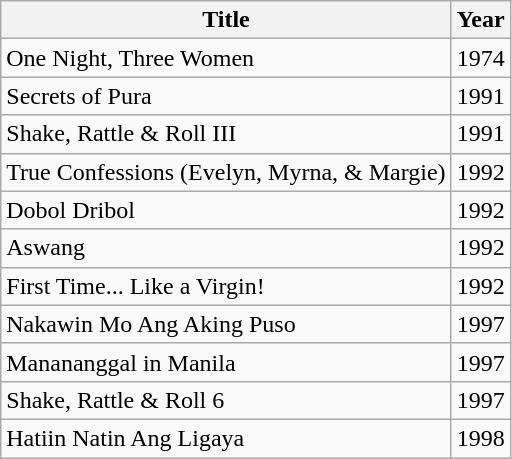<table class="wikitable">
<tr>
<th>Title</th>
<th>Year</th>
</tr>
<tr>
<td>One Night, Three Women</td>
<td>1974</td>
</tr>
<tr>
<td>Secrets of Pura</td>
<td>1991</td>
</tr>
<tr>
<td>Shake, Rattle & Roll III</td>
<td>1991</td>
</tr>
<tr>
<td>True Confessions (Evelyn, Myrna, & Margie)</td>
<td>1992</td>
</tr>
<tr>
<td>Dobol Dribol</td>
<td>1992</td>
</tr>
<tr>
<td>Aswang</td>
<td>1992</td>
</tr>
<tr>
<td>First Time... Like a Virgin!</td>
<td>1992</td>
</tr>
<tr>
<td>Nakawin Mo Ang Aking Puso</td>
<td>1997</td>
</tr>
<tr>
<td>Manananggal in Manila</td>
<td>1997</td>
</tr>
<tr>
<td>Shake, Rattle & Roll 6</td>
<td>1997</td>
</tr>
<tr>
<td>Hatiin Natin Ang Ligaya</td>
<td>1998</td>
</tr>
</table>
